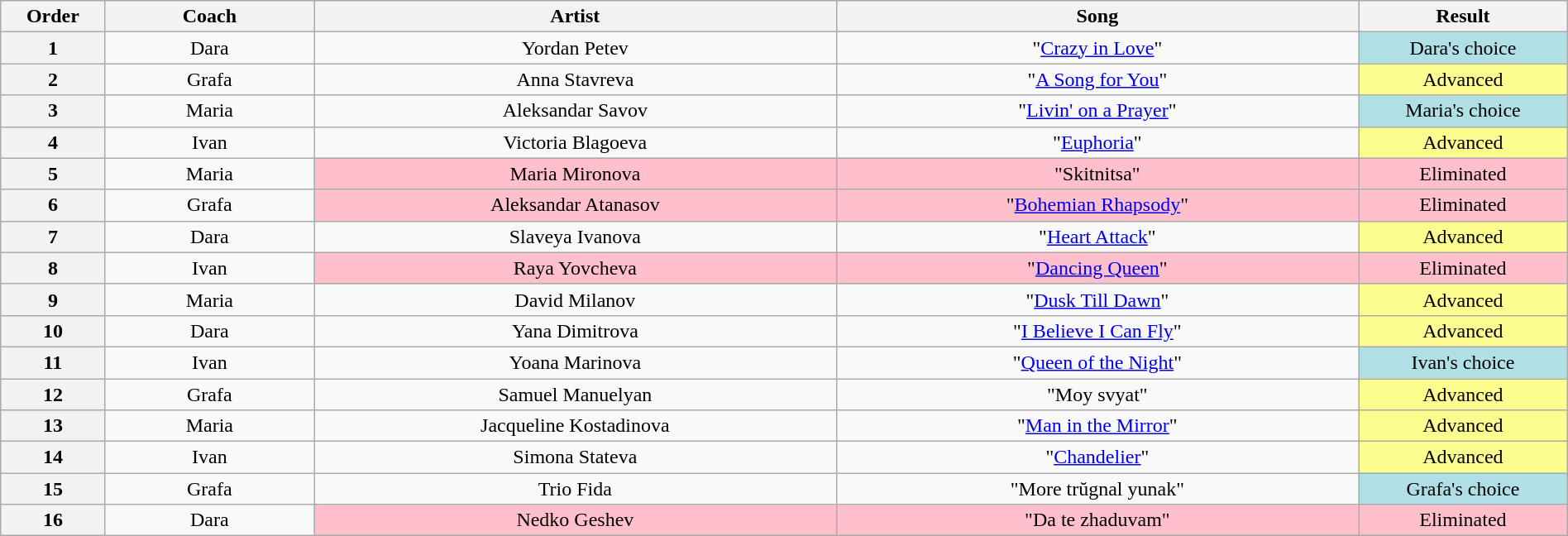<table class="wikitable plainrowheaders" style="text-align:center; width:100%">
<tr>
<th style="width:04%">Order</th>
<th style="width:08%">Coach</th>
<th style="width:20%">Artist</th>
<th style="width:20%">Song</th>
<th style="width:08%">Result</th>
</tr>
<tr>
<th>1</th>
<td>Dara</td>
<td>Yordan Petev</td>
<td>"<a href='#'>Crazy in Love</a>"</td>
<td style="background:#B0E0E6">Dara's choice</td>
</tr>
<tr>
<th>2</th>
<td>Grafa</td>
<td>Anna Stavreva</td>
<td>"<a href='#'>A Song for You</a>"</td>
<td style="background:#fdfc8f">Advanced</td>
</tr>
<tr>
<th>3</th>
<td>Maria</td>
<td>Aleksandar Savov</td>
<td>"<a href='#'>Livin' on a Prayer</a>"</td>
<td style="background:#B0E0E6">Maria's choice</td>
</tr>
<tr>
<th>4</th>
<td>Ivan</td>
<td>Victoria Blagoeva</td>
<td>"<a href='#'>Euphoria</a>"</td>
<td style="background:#fdfc8f">Advanced</td>
</tr>
<tr>
<th>5</th>
<td>Maria</td>
<td style="background:pink">Maria Mironova</td>
<td style="background:pink">"Skitnitsa"</td>
<td style="background:pink">Eliminated</td>
</tr>
<tr>
<th>6</th>
<td>Grafa</td>
<td style="background:pink">Aleksandar Atanasov</td>
<td style="background:pink">"<a href='#'>Bohemian Rhapsody</a>"</td>
<td style="background:pink">Eliminated</td>
</tr>
<tr>
<th>7</th>
<td>Dara</td>
<td>Slaveya Ivanova</td>
<td>"<a href='#'>Heart Attack</a>"</td>
<td style="background:#fdfc8f">Advanced</td>
</tr>
<tr>
<th>8</th>
<td>Ivan</td>
<td style="background:pink">Raya Yovcheva</td>
<td style="background:pink">"<a href='#'>Dancing Queen</a>"</td>
<td style="background:pink">Eliminated</td>
</tr>
<tr>
<th>9</th>
<td>Maria</td>
<td>David Milanov</td>
<td>"<a href='#'>Dusk Till Dawn</a>"</td>
<td style="background:#fdfc8f">Advanced</td>
</tr>
<tr>
<th>10</th>
<td>Dara</td>
<td>Yana Dimitrova</td>
<td>"<a href='#'>I Believe I Can Fly</a>"</td>
<td style="background:#fdfc8f">Advanced</td>
</tr>
<tr>
<th>11</th>
<td>Ivan</td>
<td>Yoana Marinova</td>
<td>"<a href='#'>Queen of the Night</a>"</td>
<td style="background:#B0E0E6">Ivan's choice</td>
</tr>
<tr>
<th>12</th>
<td>Grafa</td>
<td>Samuel Manuelyan</td>
<td>"Moy svyat"</td>
<td style="background:#fdfc8f">Advanced</td>
</tr>
<tr>
<th>13</th>
<td>Maria</td>
<td>Jacqueline Kostadinova</td>
<td>"<a href='#'>Man in the Mirror</a>"</td>
<td style="background:#fdfc8f">Advanced</td>
</tr>
<tr>
<th>14</th>
<td>Ivan</td>
<td>Simona Stateva</td>
<td>"<a href='#'>Chandelier</a>"</td>
<td style="background:#fdfc8f">Advanced</td>
</tr>
<tr>
<th>15</th>
<td>Grafa</td>
<td>Trio Fida</td>
<td>"More trŭgnal yunak"</td>
<td style="background:#B0E0E6">Grafa's choice</td>
</tr>
<tr>
<th>16</th>
<td>Dara</td>
<td style="background:pink">Nedko Geshev</td>
<td style="background:pink">"Da te zhaduvam"</td>
<td style="background:pink">Eliminated</td>
</tr>
</table>
